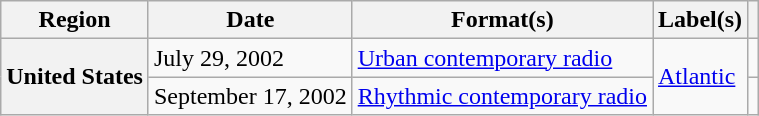<table class="wikitable sortable plainrowheaders">
<tr>
<th scope="col">Region</th>
<th scope="col">Date</th>
<th scope="col">Format(s)</th>
<th scope="col">Label(s)</th>
<th scope="col"></th>
</tr>
<tr>
<th scope="row" rowspan="2">United States</th>
<td>July 29, 2002</td>
<td><a href='#'>Urban contemporary radio</a></td>
<td rowspan="2"><a href='#'>Atlantic</a></td>
<td></td>
</tr>
<tr>
<td>September 17, 2002</td>
<td><a href='#'>Rhythmic contemporary radio</a></td>
<td></td>
</tr>
</table>
